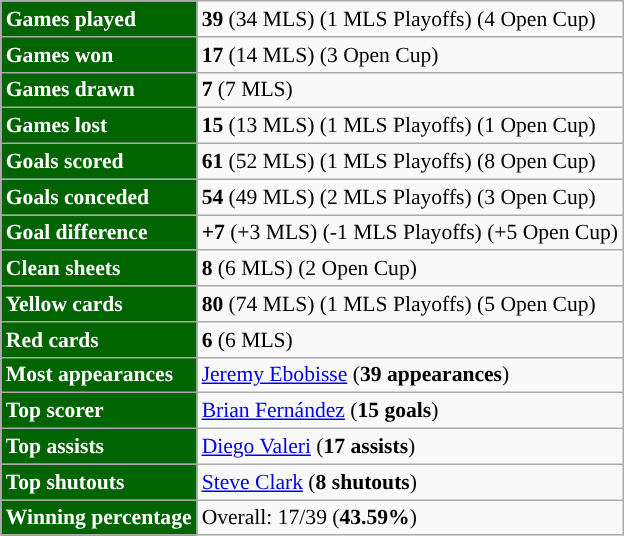<table class="wikitable sortable" style="font-size: 90%;">
<tr>
<td style="background:darkgreen; color:white;"><strong>Games played</strong></td>
<td><strong>39</strong> (34 MLS) (1 MLS Playoffs) (4 Open Cup)</td>
</tr>
<tr>
<td style="background:darkgreen; color:white;"><strong>Games won</strong></td>
<td><strong>17</strong> (14 MLS) (3 Open Cup)</td>
</tr>
<tr>
<td style="background:darkgreen; color:white;"><strong>Games drawn</strong></td>
<td><strong>7</strong> (7 MLS)</td>
</tr>
<tr>
<td style="background:darkgreen; color:white;"><strong>Games lost</strong></td>
<td><strong>15</strong> (13 MLS) (1 MLS Playoffs) (1 Open Cup)</td>
</tr>
<tr>
<td style="background:darkgreen; color:white;"><strong>Goals scored</strong></td>
<td><strong>61</strong> (52 MLS) (1 MLS Playoffs) (8 Open Cup)</td>
</tr>
<tr>
<td style="background:darkgreen; color:white;"><strong>Goals conceded</strong></td>
<td><strong>54</strong> (49 MLS) (2 MLS Playoffs) (3 Open Cup)</td>
</tr>
<tr>
<td style="background:darkgreen; color:white"><strong>Goal difference</strong></td>
<td><strong>+7</strong> (+3 MLS) (-1 MLS Playoffs) (+5 Open Cup)</td>
</tr>
<tr>
<td style="background:darkgreen; color:white;"><strong>Clean sheets</strong></td>
<td><strong>8</strong>  (6 MLS) (2 Open Cup)</td>
</tr>
<tr>
<td style="background:darkgreen; color:white;"><strong>Yellow cards</strong></td>
<td><strong>80</strong>  (74 MLS) (1 MLS Playoffs) (5 Open Cup)</td>
</tr>
<tr>
<td style="background:darkgreen; color:white;"><strong>Red cards</strong></td>
<td><strong>6</strong> (6 MLS)</td>
</tr>
<tr>
<td style="background:darkgreen; color:white;"><strong>Most appearances</strong></td>
<td><a href='#'>Jeremy Ebobisse</a> (<strong>39 appearances</strong>)</td>
</tr>
<tr>
<td style="background:darkgreen; color:white;"><strong>Top scorer</strong></td>
<td><a href='#'>Brian Fernández</a> (<strong>15 goals</strong>)</td>
</tr>
<tr>
<td style="background:darkgreen; color:white;"><strong>Top assists</strong></td>
<td><a href='#'>Diego Valeri</a> (<strong>17 assists</strong>)</td>
</tr>
<tr>
<td style="background:darkgreen; color:white;"><strong>Top shutouts</strong></td>
<td> <a href='#'>Steve Clark</a> (<strong>8 shutouts</strong>)</td>
</tr>
<tr>
<td style="background:darkgreen; color:white;"><strong>Winning percentage</strong></td>
<td>Overall: 17/39 (<strong>43.59%</strong>)</td>
</tr>
</table>
